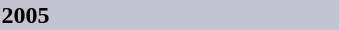<table class="collapsible">
<tr>
<th style="width:14em; background:#C4C3D0; text-align:left">2005</th>
</tr>
<tr>
<td colspan=2><br></td>
</tr>
</table>
